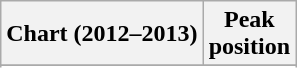<table class="wikitable sortable plainrowheaders">
<tr>
<th scope="col">Chart (2012–2013)</th>
<th scope="col">Peak<br>position</th>
</tr>
<tr>
</tr>
<tr>
</tr>
<tr>
</tr>
<tr>
</tr>
<tr>
</tr>
<tr>
</tr>
<tr>
</tr>
<tr>
</tr>
<tr>
</tr>
<tr>
</tr>
</table>
